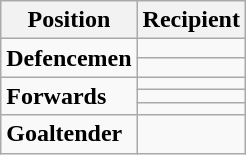<table class="wikitable">
<tr>
<th>Position</th>
<th>Recipient</th>
</tr>
<tr>
<td rowspan=2><strong>Defencemen</strong></td>
<td></td>
</tr>
<tr>
<td></td>
</tr>
<tr>
<td rowspan=3><strong>Forwards</strong></td>
<td></td>
</tr>
<tr>
<td></td>
</tr>
<tr>
<td></td>
</tr>
<tr>
<td><strong>Goaltender</strong></td>
<td></td>
</tr>
</table>
